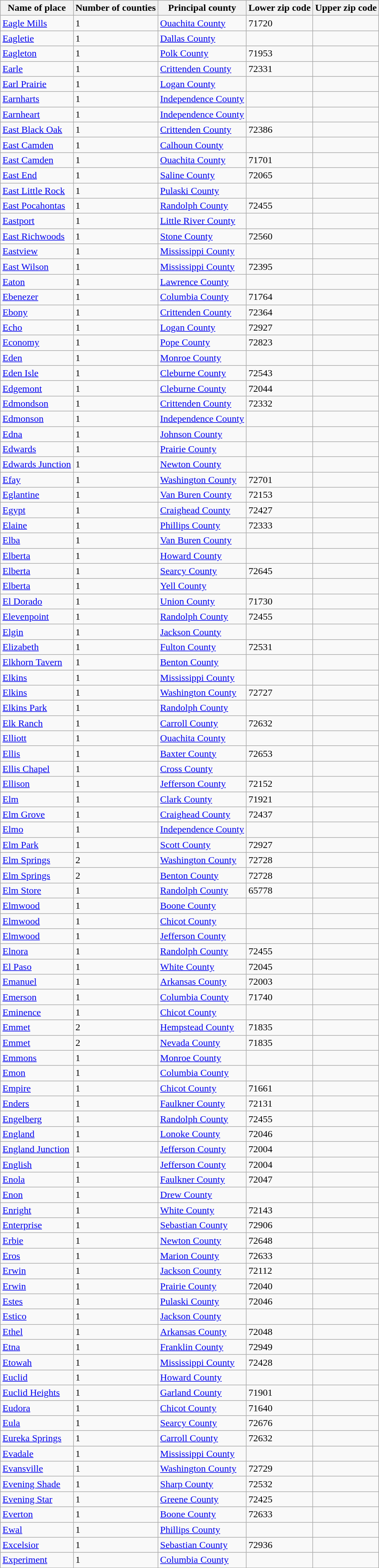<table class="wikitable">
<tr>
<th>Name of place</th>
<th>Number of counties</th>
<th>Principal county</th>
<th>Lower zip code</th>
<th>Upper zip code</th>
</tr>
<tr>
<td><a href='#'>Eagle Mills</a></td>
<td>1</td>
<td><a href='#'>Ouachita County</a></td>
<td>71720</td>
<td> </td>
</tr>
<tr>
<td><a href='#'>Eagletie</a></td>
<td>1</td>
<td><a href='#'>Dallas County</a></td>
<td> </td>
<td> </td>
</tr>
<tr>
<td><a href='#'>Eagleton</a></td>
<td>1</td>
<td><a href='#'>Polk County</a></td>
<td>71953</td>
<td> </td>
</tr>
<tr>
<td><a href='#'>Earle</a></td>
<td>1</td>
<td><a href='#'>Crittenden County</a></td>
<td>72331</td>
<td> </td>
</tr>
<tr>
<td><a href='#'>Earl Prairie</a></td>
<td>1</td>
<td><a href='#'>Logan County</a></td>
<td> </td>
<td> </td>
</tr>
<tr>
<td><a href='#'>Earnharts</a></td>
<td>1</td>
<td><a href='#'>Independence County</a></td>
<td> </td>
<td> </td>
</tr>
<tr>
<td><a href='#'>Earnheart</a></td>
<td>1</td>
<td><a href='#'>Independence County</a></td>
<td> </td>
<td> </td>
</tr>
<tr>
<td><a href='#'>East Black Oak</a></td>
<td>1</td>
<td><a href='#'>Crittenden County</a></td>
<td>72386</td>
<td> </td>
</tr>
<tr>
<td><a href='#'>East Camden</a></td>
<td>1</td>
<td><a href='#'>Calhoun County</a></td>
<td> </td>
<td> </td>
</tr>
<tr>
<td><a href='#'>East Camden</a></td>
<td>1</td>
<td><a href='#'>Ouachita County</a></td>
<td>71701</td>
<td> </td>
</tr>
<tr>
<td><a href='#'>East End</a></td>
<td>1</td>
<td><a href='#'>Saline County</a></td>
<td>72065</td>
<td> </td>
</tr>
<tr>
<td><a href='#'>East Little Rock</a></td>
<td>1</td>
<td><a href='#'>Pulaski County</a></td>
<td> </td>
<td> </td>
</tr>
<tr>
<td><a href='#'>East Pocahontas</a></td>
<td>1</td>
<td><a href='#'>Randolph County</a></td>
<td>72455</td>
<td> </td>
</tr>
<tr>
<td><a href='#'>Eastport</a></td>
<td>1</td>
<td><a href='#'>Little River County</a></td>
<td> </td>
<td> </td>
</tr>
<tr>
<td><a href='#'>East Richwoods</a></td>
<td>1</td>
<td><a href='#'>Stone County</a></td>
<td>72560</td>
<td> </td>
</tr>
<tr>
<td><a href='#'>Eastview</a></td>
<td>1</td>
<td><a href='#'>Mississippi County</a></td>
<td> </td>
<td> </td>
</tr>
<tr>
<td><a href='#'>East Wilson</a></td>
<td>1</td>
<td><a href='#'>Mississippi County</a></td>
<td>72395</td>
<td> </td>
</tr>
<tr>
<td><a href='#'>Eaton</a></td>
<td>1</td>
<td><a href='#'>Lawrence County</a></td>
<td> </td>
<td> </td>
</tr>
<tr>
<td><a href='#'>Ebenezer</a></td>
<td>1</td>
<td><a href='#'>Columbia County</a></td>
<td>71764</td>
<td> </td>
</tr>
<tr>
<td><a href='#'>Ebony</a></td>
<td>1</td>
<td><a href='#'>Crittenden County</a></td>
<td>72364</td>
<td> </td>
</tr>
<tr>
<td><a href='#'>Echo</a></td>
<td>1</td>
<td><a href='#'>Logan County</a></td>
<td>72927</td>
<td> </td>
</tr>
<tr>
<td><a href='#'>Economy</a></td>
<td>1</td>
<td><a href='#'>Pope County</a></td>
<td>72823</td>
<td> </td>
</tr>
<tr>
<td><a href='#'>Eden</a></td>
<td>1</td>
<td><a href='#'>Monroe County</a></td>
<td> </td>
<td> </td>
</tr>
<tr>
<td><a href='#'>Eden Isle</a></td>
<td>1</td>
<td><a href='#'>Cleburne County</a></td>
<td>72543</td>
<td> </td>
</tr>
<tr>
<td><a href='#'>Edgemont</a></td>
<td>1</td>
<td><a href='#'>Cleburne County</a></td>
<td>72044</td>
<td> </td>
</tr>
<tr>
<td><a href='#'>Edmondson</a></td>
<td>1</td>
<td><a href='#'>Crittenden County</a></td>
<td>72332</td>
<td> </td>
</tr>
<tr>
<td><a href='#'>Edmonson</a></td>
<td>1</td>
<td><a href='#'>Independence County</a></td>
<td> </td>
<td> </td>
</tr>
<tr>
<td><a href='#'>Edna</a></td>
<td>1</td>
<td><a href='#'>Johnson County</a></td>
<td> </td>
<td> </td>
</tr>
<tr>
<td><a href='#'>Edwards</a></td>
<td>1</td>
<td><a href='#'>Prairie County</a></td>
<td> </td>
<td> </td>
</tr>
<tr>
<td><a href='#'>Edwards Junction</a></td>
<td>1</td>
<td><a href='#'>Newton County</a></td>
<td> </td>
<td> </td>
</tr>
<tr>
<td><a href='#'>Efay</a></td>
<td>1</td>
<td><a href='#'>Washington County</a></td>
<td>72701</td>
<td> </td>
</tr>
<tr>
<td><a href='#'>Eglantine</a></td>
<td>1</td>
<td><a href='#'>Van Buren County</a></td>
<td>72153</td>
<td> </td>
</tr>
<tr>
<td><a href='#'>Egypt</a></td>
<td>1</td>
<td><a href='#'>Craighead County</a></td>
<td>72427</td>
<td> </td>
</tr>
<tr>
<td><a href='#'>Elaine</a></td>
<td>1</td>
<td><a href='#'>Phillips County</a></td>
<td>72333</td>
<td> </td>
</tr>
<tr>
<td><a href='#'>Elba</a></td>
<td>1</td>
<td><a href='#'>Van Buren County</a></td>
<td> </td>
<td> </td>
</tr>
<tr>
<td><a href='#'>Elberta</a></td>
<td>1</td>
<td><a href='#'>Howard County</a></td>
<td> </td>
<td> </td>
</tr>
<tr>
<td><a href='#'>Elberta</a></td>
<td>1</td>
<td><a href='#'>Searcy County</a></td>
<td>72645</td>
<td> </td>
</tr>
<tr>
<td><a href='#'>Elberta</a></td>
<td>1</td>
<td><a href='#'>Yell County</a></td>
<td> </td>
<td> </td>
</tr>
<tr>
<td><a href='#'>El Dorado</a></td>
<td>1</td>
<td><a href='#'>Union County</a></td>
<td>71730</td>
<td> </td>
</tr>
<tr>
<td><a href='#'>Elevenpoint</a></td>
<td>1</td>
<td><a href='#'>Randolph County</a></td>
<td>72455</td>
<td> </td>
</tr>
<tr>
<td><a href='#'>Elgin</a></td>
<td>1</td>
<td><a href='#'>Jackson County</a></td>
<td> </td>
<td> </td>
</tr>
<tr>
<td><a href='#'>Elizabeth</a></td>
<td>1</td>
<td><a href='#'>Fulton County</a></td>
<td>72531</td>
<td> </td>
</tr>
<tr>
<td><a href='#'>Elkhorn Tavern</a></td>
<td>1</td>
<td><a href='#'>Benton County</a></td>
<td> </td>
<td> </td>
</tr>
<tr>
<td><a href='#'>Elkins</a></td>
<td>1</td>
<td><a href='#'>Mississippi County</a></td>
<td> </td>
<td> </td>
</tr>
<tr>
<td><a href='#'>Elkins</a></td>
<td>1</td>
<td><a href='#'>Washington County</a></td>
<td>72727</td>
<td> </td>
</tr>
<tr>
<td><a href='#'>Elkins Park</a></td>
<td>1</td>
<td><a href='#'>Randolph County</a></td>
<td> </td>
<td> </td>
</tr>
<tr>
<td><a href='#'>Elk Ranch</a></td>
<td>1</td>
<td><a href='#'>Carroll County</a></td>
<td>72632</td>
<td> </td>
</tr>
<tr>
<td><a href='#'>Elliott</a></td>
<td>1</td>
<td><a href='#'>Ouachita County</a></td>
<td> </td>
<td> </td>
</tr>
<tr>
<td><a href='#'>Ellis</a></td>
<td>1</td>
<td><a href='#'>Baxter County</a></td>
<td>72653</td>
<td> </td>
</tr>
<tr>
<td><a href='#'>Ellis Chapel</a></td>
<td>1</td>
<td><a href='#'>Cross County</a></td>
<td> </td>
<td> </td>
</tr>
<tr>
<td><a href='#'>Ellison</a></td>
<td>1</td>
<td><a href='#'>Jefferson County</a></td>
<td>72152</td>
<td> </td>
</tr>
<tr>
<td><a href='#'>Elm</a></td>
<td>1</td>
<td><a href='#'>Clark County</a></td>
<td>71921</td>
<td> </td>
</tr>
<tr>
<td><a href='#'>Elm Grove</a></td>
<td>1</td>
<td><a href='#'>Craighead County</a></td>
<td>72437</td>
<td> </td>
</tr>
<tr>
<td><a href='#'>Elmo</a></td>
<td>1</td>
<td><a href='#'>Independence County</a></td>
<td> </td>
<td> </td>
</tr>
<tr>
<td><a href='#'>Elm Park</a></td>
<td>1</td>
<td><a href='#'>Scott County</a></td>
<td>72927</td>
<td> </td>
</tr>
<tr>
<td><a href='#'>Elm Springs</a></td>
<td>2</td>
<td><a href='#'>Washington County</a></td>
<td>72728</td>
<td> </td>
</tr>
<tr>
<td><a href='#'>Elm Springs</a></td>
<td>2</td>
<td><a href='#'>Benton County</a></td>
<td>72728</td>
<td> </td>
</tr>
<tr>
<td><a href='#'>Elm Store</a></td>
<td>1</td>
<td><a href='#'>Randolph County</a></td>
<td>65778</td>
<td> </td>
</tr>
<tr>
<td><a href='#'>Elmwood</a></td>
<td>1</td>
<td><a href='#'>Boone County</a></td>
<td> </td>
<td> </td>
</tr>
<tr>
<td><a href='#'>Elmwood</a></td>
<td>1</td>
<td><a href='#'>Chicot County</a></td>
<td> </td>
<td> </td>
</tr>
<tr>
<td><a href='#'>Elmwood</a></td>
<td>1</td>
<td><a href='#'>Jefferson County</a></td>
<td> </td>
<td> </td>
</tr>
<tr>
<td><a href='#'>Elnora</a></td>
<td>1</td>
<td><a href='#'>Randolph County</a></td>
<td>72455</td>
<td> </td>
</tr>
<tr>
<td><a href='#'>El Paso</a></td>
<td>1</td>
<td><a href='#'>White County</a></td>
<td>72045</td>
<td> </td>
</tr>
<tr>
<td><a href='#'>Emanuel</a></td>
<td>1</td>
<td><a href='#'>Arkansas County</a></td>
<td>72003</td>
<td> </td>
</tr>
<tr>
<td><a href='#'>Emerson</a></td>
<td>1</td>
<td><a href='#'>Columbia County</a></td>
<td>71740</td>
<td> </td>
</tr>
<tr>
<td><a href='#'>Eminence</a></td>
<td>1</td>
<td><a href='#'>Chicot County</a></td>
<td> </td>
<td> </td>
</tr>
<tr>
<td><a href='#'>Emmet</a></td>
<td>2</td>
<td><a href='#'>Hempstead County</a></td>
<td>71835</td>
<td> </td>
</tr>
<tr>
<td><a href='#'>Emmet</a></td>
<td>2</td>
<td><a href='#'>Nevada County</a></td>
<td>71835</td>
<td> </td>
</tr>
<tr>
<td><a href='#'>Emmons</a></td>
<td>1</td>
<td><a href='#'>Monroe County</a></td>
<td> </td>
<td> </td>
</tr>
<tr>
<td><a href='#'>Emon</a></td>
<td>1</td>
<td><a href='#'>Columbia County</a></td>
<td> </td>
<td> </td>
</tr>
<tr>
<td><a href='#'>Empire</a></td>
<td>1</td>
<td><a href='#'>Chicot County</a></td>
<td>71661</td>
<td> </td>
</tr>
<tr>
<td><a href='#'>Enders</a></td>
<td>1</td>
<td><a href='#'>Faulkner County</a></td>
<td>72131</td>
<td> </td>
</tr>
<tr>
<td><a href='#'>Engelberg</a></td>
<td>1</td>
<td><a href='#'>Randolph County</a></td>
<td>72455</td>
<td> </td>
</tr>
<tr>
<td><a href='#'>England</a></td>
<td>1</td>
<td><a href='#'>Lonoke County</a></td>
<td>72046</td>
<td> </td>
</tr>
<tr>
<td><a href='#'>England Junction</a></td>
<td>1</td>
<td><a href='#'>Jefferson County</a></td>
<td>72004</td>
<td> </td>
</tr>
<tr>
<td><a href='#'>English</a></td>
<td>1</td>
<td><a href='#'>Jefferson County</a></td>
<td>72004</td>
<td> </td>
</tr>
<tr>
<td><a href='#'>Enola</a></td>
<td>1</td>
<td><a href='#'>Faulkner County</a></td>
<td>72047</td>
<td> </td>
</tr>
<tr>
<td><a href='#'>Enon</a></td>
<td>1</td>
<td><a href='#'>Drew County</a></td>
<td> </td>
<td> </td>
</tr>
<tr>
<td><a href='#'>Enright</a></td>
<td>1</td>
<td><a href='#'>White County</a></td>
<td>72143</td>
<td> </td>
</tr>
<tr>
<td><a href='#'>Enterprise</a></td>
<td>1</td>
<td><a href='#'>Sebastian County</a></td>
<td>72906</td>
<td> </td>
</tr>
<tr>
<td><a href='#'>Erbie</a></td>
<td>1</td>
<td><a href='#'>Newton County</a></td>
<td>72648</td>
<td> </td>
</tr>
<tr>
<td><a href='#'>Eros</a></td>
<td>1</td>
<td><a href='#'>Marion County</a></td>
<td>72633</td>
<td> </td>
</tr>
<tr>
<td><a href='#'>Erwin</a></td>
<td>1</td>
<td><a href='#'>Jackson County</a></td>
<td>72112</td>
<td> </td>
</tr>
<tr>
<td><a href='#'>Erwin</a></td>
<td>1</td>
<td><a href='#'>Prairie County</a></td>
<td>72040</td>
<td> </td>
</tr>
<tr>
<td><a href='#'>Estes</a></td>
<td>1</td>
<td><a href='#'>Pulaski County</a></td>
<td>72046</td>
<td> </td>
</tr>
<tr>
<td><a href='#'>Estico</a></td>
<td>1</td>
<td><a href='#'>Jackson County</a></td>
<td> </td>
<td> </td>
</tr>
<tr>
<td><a href='#'>Ethel</a></td>
<td>1</td>
<td><a href='#'>Arkansas County</a></td>
<td>72048</td>
<td> </td>
</tr>
<tr>
<td><a href='#'>Etna</a></td>
<td>1</td>
<td><a href='#'>Franklin County</a></td>
<td>72949</td>
<td> </td>
</tr>
<tr>
<td><a href='#'>Etowah</a></td>
<td>1</td>
<td><a href='#'>Mississippi County</a></td>
<td>72428</td>
<td> </td>
</tr>
<tr>
<td><a href='#'>Euclid</a></td>
<td>1</td>
<td><a href='#'>Howard County</a></td>
<td> </td>
<td> </td>
</tr>
<tr>
<td><a href='#'>Euclid Heights</a></td>
<td>1</td>
<td><a href='#'>Garland County</a></td>
<td>71901</td>
<td> </td>
</tr>
<tr>
<td><a href='#'>Eudora</a></td>
<td>1</td>
<td><a href='#'>Chicot County</a></td>
<td>71640</td>
<td> </td>
</tr>
<tr>
<td><a href='#'>Eula</a></td>
<td>1</td>
<td><a href='#'>Searcy County</a></td>
<td>72676</td>
<td> </td>
</tr>
<tr>
<td><a href='#'>Eureka Springs</a></td>
<td>1</td>
<td><a href='#'>Carroll County</a></td>
<td>72632</td>
<td> </td>
</tr>
<tr>
<td><a href='#'>Evadale</a></td>
<td>1</td>
<td><a href='#'>Mississippi County</a></td>
<td> </td>
<td> </td>
</tr>
<tr>
<td><a href='#'>Evansville</a></td>
<td>1</td>
<td><a href='#'>Washington County</a></td>
<td>72729</td>
<td> </td>
</tr>
<tr>
<td><a href='#'>Evening Shade</a></td>
<td>1</td>
<td><a href='#'>Sharp County</a></td>
<td>72532</td>
<td> </td>
</tr>
<tr>
<td><a href='#'>Evening Star</a></td>
<td>1</td>
<td><a href='#'>Greene County</a></td>
<td>72425</td>
<td> </td>
</tr>
<tr>
<td><a href='#'>Everton</a></td>
<td>1</td>
<td><a href='#'>Boone County</a></td>
<td>72633</td>
<td> </td>
</tr>
<tr>
<td><a href='#'>Ewal</a></td>
<td>1</td>
<td><a href='#'>Phillips County</a></td>
<td> </td>
<td> </td>
</tr>
<tr>
<td><a href='#'>Excelsior</a></td>
<td>1</td>
<td><a href='#'>Sebastian County</a></td>
<td>72936</td>
<td> </td>
</tr>
<tr>
<td><a href='#'>Experiment</a></td>
<td>1</td>
<td><a href='#'>Columbia County</a></td>
<td> </td>
<td> </td>
</tr>
</table>
